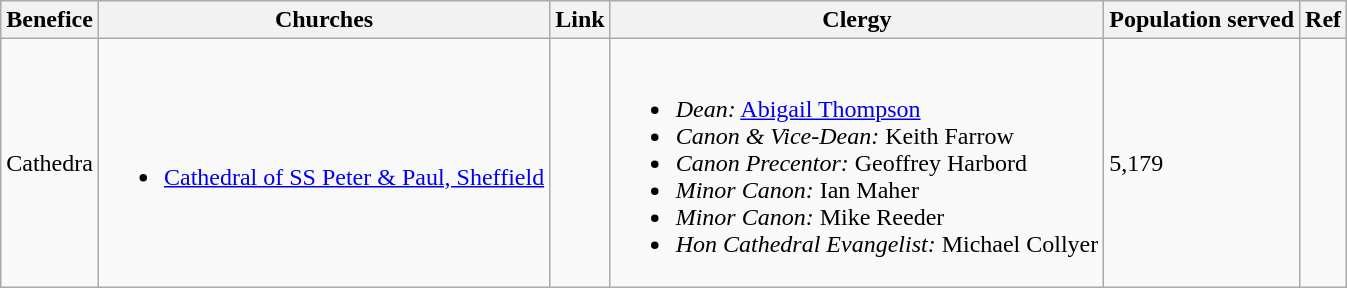<table class="wikitable">
<tr>
<th>Benefice</th>
<th>Churches</th>
<th>Link</th>
<th>Clergy</th>
<th>Population served</th>
<th>Ref</th>
</tr>
<tr>
<td>Cathedra</td>
<td><br><ul><li><a href='#'>Cathedral of SS Peter & Paul, Sheffield</a></li></ul></td>
<td></td>
<td><br><ul><li><em>Dean:</em> <a href='#'>Abigail Thompson</a></li><li><em>Canon & Vice-Dean:</em> Keith Farrow</li><li><em>Canon Precentor:</em> Geoffrey Harbord</li><li><em>Minor Canon:</em> Ian Maher</li><li><em>Minor Canon:</em> Mike Reeder</li><li><em>Hon Cathedral Evangelist:</em> Michael Collyer</li></ul></td>
<td>5,179</td>
<td></td>
</tr>
</table>
